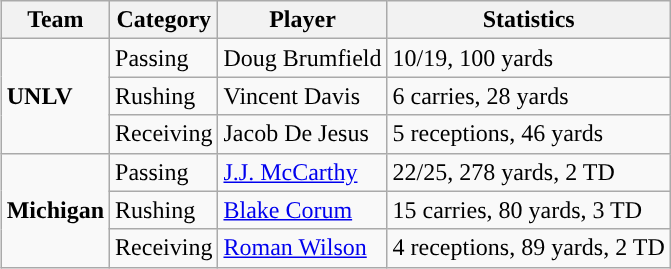<table class="wikitable" style="float: right;">
<tr>
<th>Team</th>
<th>Category</th>
<th>Player</th>
<th>Statistics</th>
</tr>
<tr>
<td rowspan=3><strong>UNLV</strong></td>
<td>Passing</td>
<td>Doug Brumfield</td>
<td>10/19, 100 yards</td>
</tr>
<tr>
<td>Rushing</td>
<td>Vincent Davis</td>
<td>6 carries, 28 yards</td>
</tr>
<tr>
<td>Receiving</td>
<td>Jacob De Jesus</td>
<td>5 receptions, 46 yards</td>
</tr>
<tr>
<td rowspan=3><strong>Michigan</strong></td>
<td>Passing</td>
<td><a href='#'>J.J. McCarthy</a></td>
<td>22/25, 278 yards, 2 TD</td>
</tr>
<tr>
<td>Rushing</td>
<td><a href='#'>Blake Corum</a></td>
<td>15 carries, 80 yards, 3 TD</td>
</tr>
<tr>
<td>Receiving</td>
<td><a href='#'>Roman Wilson</a></td>
<td>4 receptions, 89 yards, 2 TD</td>
</tr>
</table>
